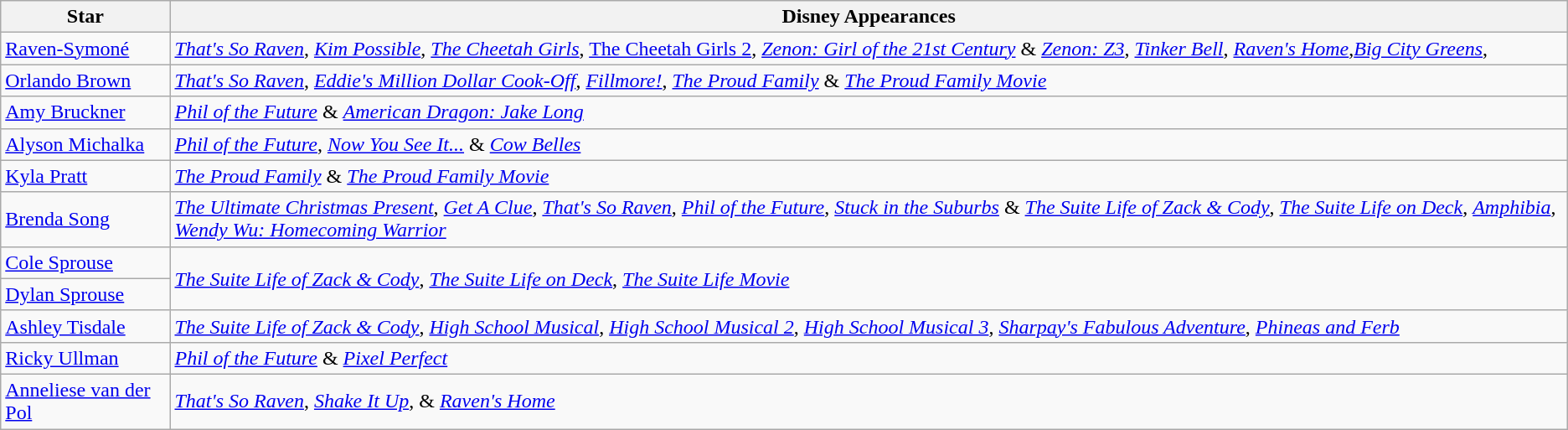<table class="wikitable">
<tr>
<th>Star</th>
<th>Disney Appearances</th>
</tr>
<tr>
<td><a href='#'>Raven-Symoné</a></td>
<td><em><a href='#'>That's So Raven</a></em>, <em><a href='#'>Kim Possible</a></em>, <em><a href='#'>The Cheetah Girls</a></em>, <a href='#'>The Cheetah Girls 2</a>, <em><a href='#'>Zenon: Girl of the 21st Century</a></em> & <em><a href='#'>Zenon: Z3</a></em>, <em><a href='#'>Tinker Bell</a></em>, <em><a href='#'>Raven's Home</a></em>,<em><a href='#'>Big City Greens</a></em>,</td>
</tr>
<tr>
<td><a href='#'>Orlando Brown</a></td>
<td><em><a href='#'>That's So Raven</a></em>, <em><a href='#'>Eddie's Million Dollar Cook-Off</a></em>, <em><a href='#'>Fillmore!</a></em>, <em><a href='#'>The Proud Family</a></em> & <em><a href='#'>The Proud Family Movie</a></em></td>
</tr>
<tr>
<td><a href='#'>Amy Bruckner</a></td>
<td><em><a href='#'>Phil of the Future</a></em> & <em><a href='#'>American Dragon: Jake Long</a></em></td>
</tr>
<tr>
<td><a href='#'>Alyson Michalka</a></td>
<td><em><a href='#'>Phil of the Future</a></em>, <em><a href='#'>Now You See It...</a></em> & <em><a href='#'>Cow Belles</a></em></td>
</tr>
<tr>
<td><a href='#'>Kyla Pratt</a></td>
<td><em><a href='#'>The Proud Family</a></em> & <em><a href='#'>The Proud Family Movie</a></em></td>
</tr>
<tr>
<td><a href='#'>Brenda Song</a></td>
<td><em><a href='#'>The Ultimate Christmas Present</a></em>, <em><a href='#'>Get A Clue</a></em>, <em><a href='#'>That's So Raven</a></em>, <em><a href='#'>Phil of the Future</a></em>, <em><a href='#'>Stuck in the Suburbs</a></em> & <em><a href='#'>The Suite Life of Zack & Cody</a></em>, <em> <a href='#'>The Suite Life on Deck</a></em>, <em><a href='#'>Amphibia</a></em>, <em><a href='#'>Wendy Wu: Homecoming Warrior</a></em></td>
</tr>
<tr>
<td><a href='#'>Cole Sprouse</a></td>
<td rowspan="2"><em><a href='#'>The Suite Life of Zack & Cody</a></em>, <em><a href='#'>The Suite Life on Deck</a></em>, <em><a href='#'>The Suite Life Movie</a></em></td>
</tr>
<tr>
<td><a href='#'>Dylan Sprouse</a></td>
</tr>
<tr>
<td><a href='#'>Ashley Tisdale</a></td>
<td><em><a href='#'>The Suite Life of Zack & Cody</a></em>, <em> <a href='#'>High School Musical</a></em>, <em> <a href='#'>High School Musical 2</a></em>, <em><a href='#'>High School Musical 3</a></em>, <em> <a href='#'>Sharpay's Fabulous Adventure</a></em>, <em> <a href='#'>Phineas and Ferb</a></em></td>
</tr>
<tr>
<td><a href='#'>Ricky Ullman</a></td>
<td><em><a href='#'>Phil of the Future</a></em> & <em><a href='#'>Pixel Perfect</a></em></td>
</tr>
<tr>
<td><a href='#'>Anneliese van der Pol</a></td>
<td><em><a href='#'>That's So Raven</a></em>, <em><a href='#'>Shake It Up</a></em>, & <em><a href='#'>Raven's Home</a></em></td>
</tr>
</table>
